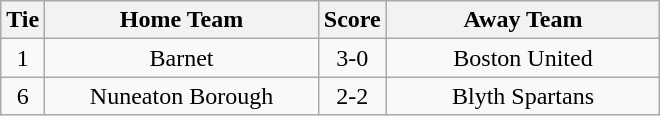<table class="wikitable" style="text-align:center;">
<tr>
<th width=20>Tie</th>
<th width=175>Home Team</th>
<th width=20>Score</th>
<th width=175>Away Team</th>
</tr>
<tr>
<td>1</td>
<td>Barnet</td>
<td>3-0</td>
<td>Boston United</td>
</tr>
<tr>
<td>6</td>
<td>Nuneaton Borough</td>
<td>2-2</td>
<td>Blyth Spartans</td>
</tr>
</table>
